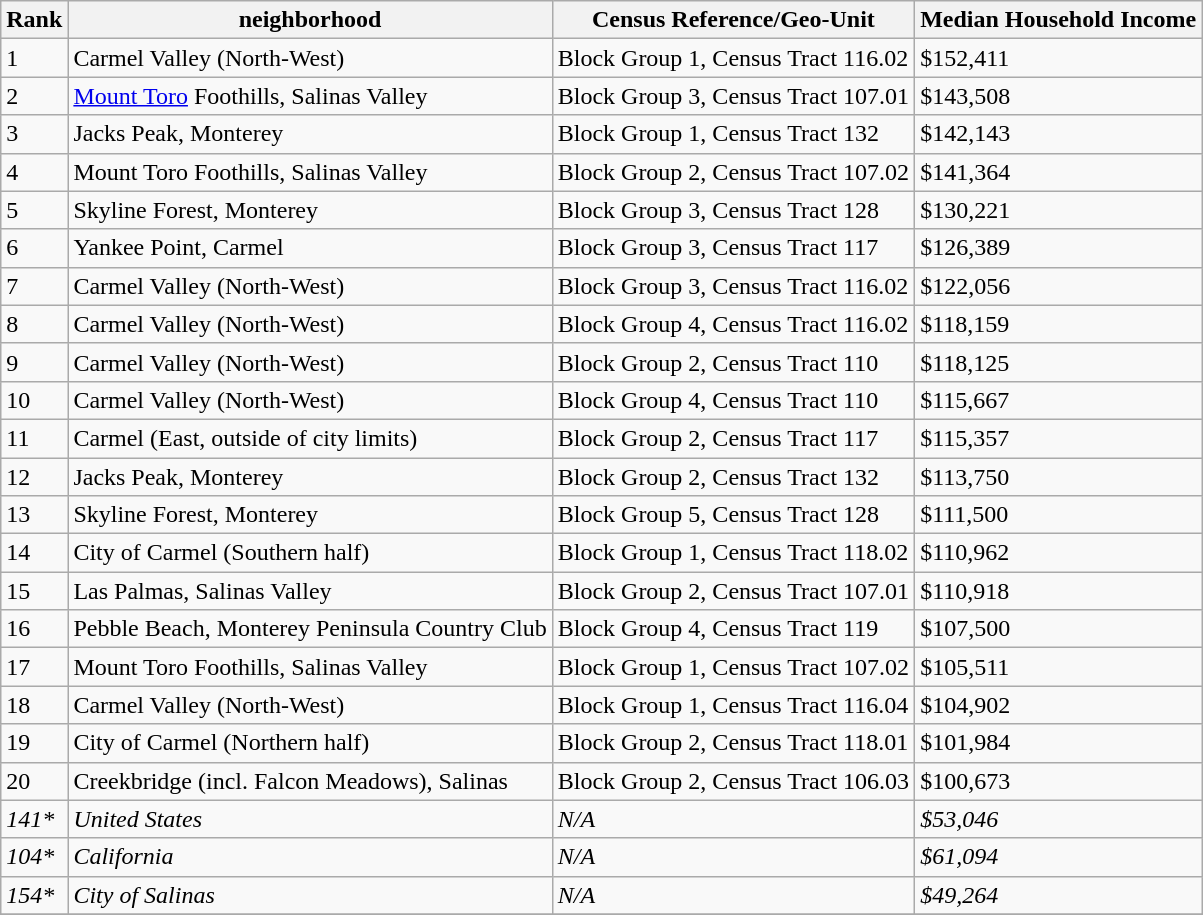<table class="wikitable sortable collapsible">
<tr>
<th>Rank</th>
<th>neighborhood</th>
<th>Census Reference/Geo-Unit</th>
<th>Median Household Income</th>
</tr>
<tr>
<td>1</td>
<td>Carmel Valley (North-West)</td>
<td>Block Group 1, Census Tract 116.02</td>
<td>$152,411</td>
</tr>
<tr>
<td>2</td>
<td><a href='#'>Mount Toro</a> Foothills, Salinas Valley</td>
<td>Block Group 3, Census Tract 107.01</td>
<td>$143,508</td>
</tr>
<tr>
<td>3</td>
<td>Jacks Peak, Monterey</td>
<td>Block Group 1, Census Tract 132</td>
<td>$142,143</td>
</tr>
<tr>
<td>4</td>
<td>Mount Toro Foothills, Salinas Valley</td>
<td>Block Group 2, Census Tract 107.02</td>
<td>$141,364</td>
</tr>
<tr>
<td>5</td>
<td>Skyline Forest, Monterey</td>
<td>Block Group 3, Census Tract 128</td>
<td>$130,221</td>
</tr>
<tr>
<td>6</td>
<td>Yankee Point, Carmel</td>
<td>Block Group 3, Census Tract 117</td>
<td>$126,389</td>
</tr>
<tr>
<td>7</td>
<td>Carmel Valley (North-West)</td>
<td>Block Group 3, Census Tract 116.02</td>
<td>$122,056</td>
</tr>
<tr>
<td>8</td>
<td>Carmel Valley (North-West)</td>
<td>Block Group 4, Census Tract 116.02</td>
<td>$118,159</td>
</tr>
<tr>
<td>9</td>
<td>Carmel Valley (North-West)</td>
<td>Block Group 2, Census Tract 110</td>
<td>$118,125</td>
</tr>
<tr>
<td>10</td>
<td>Carmel Valley (North-West)</td>
<td>Block Group 4, Census Tract 110</td>
<td>$115,667</td>
</tr>
<tr>
<td>11</td>
<td>Carmel (East, outside of city limits)</td>
<td>Block Group 2, Census Tract 117</td>
<td>$115,357</td>
</tr>
<tr>
<td>12</td>
<td>Jacks Peak, Monterey</td>
<td>Block Group 2, Census Tract 132</td>
<td>$113,750</td>
</tr>
<tr>
<td>13</td>
<td>Skyline Forest, Monterey</td>
<td>Block Group 5, Census Tract 128</td>
<td>$111,500</td>
</tr>
<tr>
<td>14</td>
<td>City of Carmel (Southern half)</td>
<td>Block Group 1, Census Tract 118.02</td>
<td>$110,962</td>
</tr>
<tr>
<td>15</td>
<td>Las Palmas, Salinas Valley</td>
<td>Block Group 2, Census Tract 107.01</td>
<td>$110,918</td>
</tr>
<tr>
<td>16</td>
<td>Pebble Beach, Monterey Peninsula Country Club</td>
<td>Block Group 4, Census Tract 119</td>
<td>$107,500</td>
</tr>
<tr>
<td>17</td>
<td>Mount Toro Foothills, Salinas Valley</td>
<td>Block Group 1, Census Tract 107.02</td>
<td>$105,511</td>
</tr>
<tr>
<td>18</td>
<td>Carmel Valley (North-West)</td>
<td>Block Group 1, Census Tract 116.04</td>
<td>$104,902</td>
</tr>
<tr>
<td>19</td>
<td>City of Carmel (Northern half)</td>
<td>Block Group 2, Census Tract 118.01</td>
<td>$101,984</td>
</tr>
<tr>
<td>20</td>
<td>Creekbridge (incl. Falcon Meadows), Salinas</td>
<td>Block Group 2, Census Tract 106.03</td>
<td>$100,673</td>
</tr>
<tr>
<td><em>141*</em></td>
<td><em>United States</em></td>
<td><em>N/A</em></td>
<td><em>$53,046</em></td>
</tr>
<tr>
<td><em>104*</em></td>
<td><em>California</em></td>
<td><em>N/A</em></td>
<td><em>$61,094</em></td>
</tr>
<tr>
<td><em>154*</em></td>
<td><em>City of Salinas</em></td>
<td><em>N/A</em></td>
<td><em>$49,264</em></td>
</tr>
<tr>
</tr>
</table>
